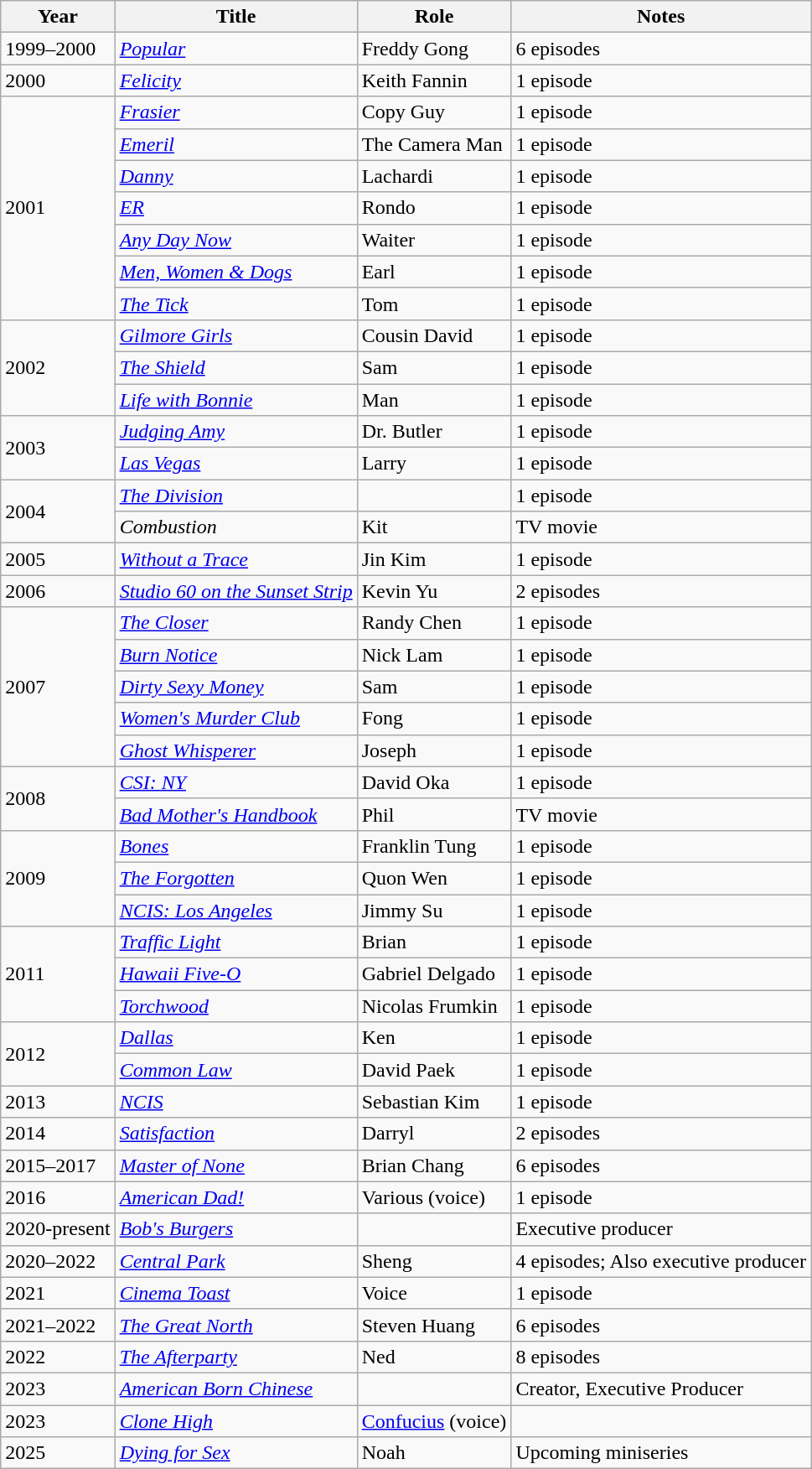<table class="wikitable sortable">
<tr>
<th>Year</th>
<th>Title</th>
<th>Role</th>
<th>Notes</th>
</tr>
<tr>
<td>1999–2000</td>
<td><a href='#'><em>Popular</em></a></td>
<td>Freddy Gong</td>
<td>6 episodes</td>
</tr>
<tr>
<td>2000</td>
<td><a href='#'><em>Felicity</em></a></td>
<td>Keith Fannin</td>
<td>1 episode</td>
</tr>
<tr>
<td rowspan="7">2001</td>
<td><em><a href='#'>Frasier</a></em></td>
<td>Copy Guy</td>
<td>1 episode</td>
</tr>
<tr>
<td><a href='#'><em>Emeril</em></a></td>
<td>The Camera Man</td>
<td>1 episode</td>
</tr>
<tr>
<td><a href='#'><em>Danny</em></a></td>
<td>Lachardi</td>
<td>1 episode</td>
</tr>
<tr>
<td><a href='#'><em>ER</em></a></td>
<td>Rondo</td>
<td>1 episode</td>
</tr>
<tr>
<td><a href='#'><em>Any Day Now</em></a></td>
<td>Waiter</td>
<td>1 episode</td>
</tr>
<tr>
<td><em><a href='#'>Men, Women & Dogs</a></em></td>
<td>Earl</td>
<td>1 episode</td>
</tr>
<tr>
<td><a href='#'><em>The Tick</em></a></td>
<td>Tom</td>
<td>1 episode</td>
</tr>
<tr>
<td rowspan="3">2002</td>
<td><em><a href='#'>Gilmore Girls</a></em></td>
<td>Cousin David</td>
<td>1 episode</td>
</tr>
<tr>
<td><em><a href='#'>The Shield</a></em></td>
<td>Sam</td>
<td>1 episode</td>
</tr>
<tr>
<td><em><a href='#'>Life with Bonnie</a></em></td>
<td>Man</td>
<td>1 episode</td>
</tr>
<tr>
<td rowspan="2">2003</td>
<td><em><a href='#'>Judging Amy</a></em></td>
<td>Dr. Butler</td>
<td>1 episode</td>
</tr>
<tr>
<td><a href='#'><em>Las Vegas</em></a></td>
<td>Larry</td>
<td>1 episode</td>
</tr>
<tr>
<td rowspan="2">2004</td>
<td><em><a href='#'>The Division</a></em></td>
<td></td>
<td>1 episode</td>
</tr>
<tr>
<td><em>Combustion</em></td>
<td>Kit</td>
<td>TV movie</td>
</tr>
<tr>
<td>2005</td>
<td><em><a href='#'>Without a Trace</a></em></td>
<td>Jin Kim</td>
<td>1 episode</td>
</tr>
<tr>
<td>2006</td>
<td><em><a href='#'>Studio 60 on the Sunset Strip</a></em></td>
<td>Kevin Yu</td>
<td>2 episodes</td>
</tr>
<tr>
<td rowspan="5">2007</td>
<td><em><a href='#'>The Closer</a></em></td>
<td>Randy Chen</td>
<td>1 episode</td>
</tr>
<tr>
<td><em><a href='#'>Burn Notice</a></em></td>
<td>Nick Lam</td>
<td>1 episode</td>
</tr>
<tr>
<td><em><a href='#'>Dirty Sexy Money</a></em></td>
<td>Sam</td>
<td>1 episode</td>
</tr>
<tr>
<td><a href='#'><em>Women's Murder Club</em></a></td>
<td>Fong</td>
<td>1 episode</td>
</tr>
<tr>
<td><em><a href='#'>Ghost Whisperer</a></em></td>
<td>Joseph</td>
<td>1 episode</td>
</tr>
<tr>
<td rowspan="2">2008</td>
<td><em><a href='#'>CSI: NY</a></em></td>
<td>David Oka</td>
<td>1 episode</td>
</tr>
<tr>
<td><em><a href='#'>Bad Mother's Handbook</a></em></td>
<td>Phil</td>
<td>TV movie</td>
</tr>
<tr>
<td rowspan="3">2009</td>
<td><a href='#'><em>Bones</em></a></td>
<td>Franklin Tung</td>
<td>1 episode</td>
</tr>
<tr>
<td><a href='#'><em>The Forgotten</em></a></td>
<td>Quon Wen</td>
<td>1 episode</td>
</tr>
<tr>
<td><em><a href='#'>NCIS: Los Angeles</a></em></td>
<td>Jimmy Su</td>
<td>1 episode</td>
</tr>
<tr>
<td rowspan="3">2011</td>
<td><a href='#'><em>Traffic Light</em></a></td>
<td>Brian</td>
<td>1 episode</td>
</tr>
<tr>
<td><a href='#'><em>Hawaii Five-O</em></a></td>
<td>Gabriel Delgado</td>
<td>1 episode</td>
</tr>
<tr>
<td><em><a href='#'>Torchwood</a></em></td>
<td>Nicolas Frumkin</td>
<td>1 episode</td>
</tr>
<tr>
<td rowspan="2">2012</td>
<td><a href='#'><em>Dallas</em></a></td>
<td>Ken</td>
<td>1 episode</td>
</tr>
<tr>
<td><a href='#'><em>Common Law</em></a></td>
<td>David Paek</td>
<td>1 episode</td>
</tr>
<tr>
<td>2013</td>
<td><a href='#'><em>NCIS</em></a></td>
<td>Sebastian Kim</td>
<td>1 episode</td>
</tr>
<tr>
<td>2014</td>
<td><a href='#'><em>Satisfaction</em></a></td>
<td>Darryl</td>
<td>2 episodes</td>
</tr>
<tr>
<td>2015–2017</td>
<td><em><a href='#'>Master of None</a></em></td>
<td>Brian Chang</td>
<td>6 episodes</td>
</tr>
<tr>
<td>2016</td>
<td><em><a href='#'>American Dad!</a></em></td>
<td>Various (voice)</td>
<td>1 episode</td>
</tr>
<tr>
<td>2020-present</td>
<td><em><a href='#'>Bob's Burgers</a></em></td>
<td></td>
<td>Executive producer</td>
</tr>
<tr>
<td>2020–2022</td>
<td><a href='#'><em>Central Park</em></a></td>
<td>Sheng</td>
<td>4 episodes; Also executive producer</td>
</tr>
<tr>
<td>2021</td>
<td><em><a href='#'>Cinema Toast</a></em></td>
<td>Voice</td>
<td>1 episode</td>
</tr>
<tr>
<td>2021–2022</td>
<td><em><a href='#'>The Great North</a></em></td>
<td>Steven Huang</td>
<td>6 episodes</td>
</tr>
<tr>
<td>2022</td>
<td><a href='#'><em>The Afterparty</em></a></td>
<td>Ned</td>
<td>8 episodes</td>
</tr>
<tr>
<td>2023</td>
<td><em><a href='#'>American Born Chinese</a></em></td>
<td></td>
<td>Creator, Executive Producer</td>
</tr>
<tr>
<td>2023</td>
<td><em><a href='#'>Clone High</a></em></td>
<td><a href='#'>Confucius</a> (voice)</td>
<td></td>
</tr>
<tr>
<td>2025</td>
<td><em><a href='#'>Dying for Sex</a></em></td>
<td>Noah</td>
<td>Upcoming miniseries</td>
</tr>
</table>
